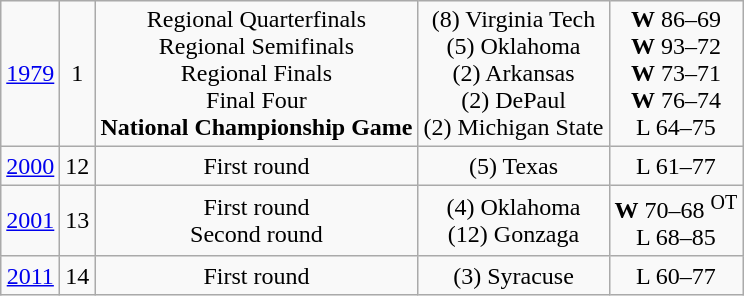<table class="wikitable">
<tr style="text-align:center;">
<td><a href='#'>1979</a></td>
<td>1</td>
<td>Regional Quarterfinals<br>Regional Semifinals<br>Regional Finals<br>Final Four<br><strong>National Championship Game</strong></td>
<td>(8) Virginia Tech<br>(5) Oklahoma<br>(2) Arkansas<br>(2) DePaul<br>(2) Michigan State</td>
<td><strong>W</strong> 86–69<br><strong>W</strong> 93–72<br><strong>W</strong> 73–71<br><strong>W</strong> 76–74<br>L 64–75</td>
</tr>
<tr style="text-align:center;">
<td><a href='#'>2000</a></td>
<td>12</td>
<td>First round</td>
<td>(5) Texas</td>
<td>L 61–77</td>
</tr>
<tr style="text-align:center;">
<td><a href='#'>2001</a></td>
<td>13</td>
<td>First round<br>Second round</td>
<td>(4) Oklahoma<br>(12) Gonzaga</td>
<td><strong>W</strong> 70–68 <sup>OT</sup><br>L 68–85</td>
</tr>
<tr style="text-align:center;">
<td><a href='#'>2011</a></td>
<td>14</td>
<td>First round</td>
<td>(3) Syracuse</td>
<td>L 60–77</td>
</tr>
</table>
